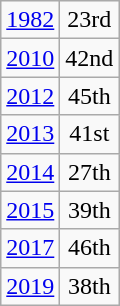<table class="wikitable sortable">
<tr align="center">
<td><a href='#'>1982</a></td>
<td>23rd</td>
</tr>
<tr align="center">
<td><a href='#'>2010</a></td>
<td>42nd</td>
</tr>
<tr align="center">
<td><a href='#'>2012</a></td>
<td>45th</td>
</tr>
<tr align="center">
<td><a href='#'>2013</a></td>
<td>41st</td>
</tr>
<tr align="center">
<td><a href='#'>2014</a></td>
<td>27th</td>
</tr>
<tr align="center">
<td><a href='#'>2015</a></td>
<td>39th</td>
</tr>
<tr align="center">
<td><a href='#'>2017</a></td>
<td>46th</td>
</tr>
<tr align="center">
<td><a href='#'>2019</a></td>
<td>38th</td>
</tr>
</table>
